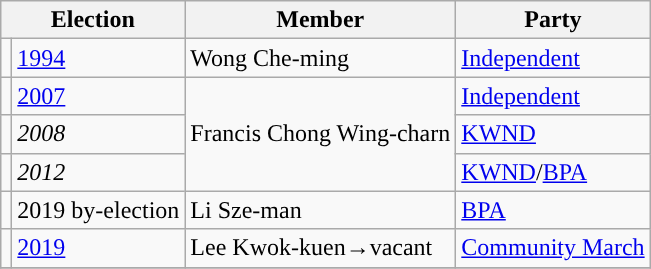<table class="wikitable">
<tr>
<th colspan="2">Election</th>
<th>Member</th>
<th>Party</th>
</tr>
<tr>
<td style="background-color: "></td>
<td><a href='#'>1994</a></td>
<td>Wong Che-ming</td>
<td><a href='#'>Independent</a></td>
</tr>
<tr>
<td style="background-color: "></td>
<td><a href='#'>2007</a></td>
<td rowspan=3>Francis Chong Wing-charn</td>
<td><a href='#'>Independent</a></td>
</tr>
<tr>
<td style="background-color: "></td>
<td><em>2008</em></td>
<td><a href='#'>KWND</a></td>
</tr>
<tr>
<td style="background-color: "></td>
<td><em>2012</em></td>
<td><a href='#'>KWND</a>/<a href='#'>BPA</a></td>
</tr>
<tr>
<td style="background-color: "></td>
<td>2019 by-election</td>
<td>Li Sze-man</td>
<td><a href='#'>BPA</a></td>
</tr>
<tr>
<td style="background-color: "></td>
<td><a href='#'>2019</a></td>
<td>Lee Kwok-kuen→vacant</td>
<td><a href='#'>Community March</a></td>
</tr>
<tr>
</tr>
</table>
